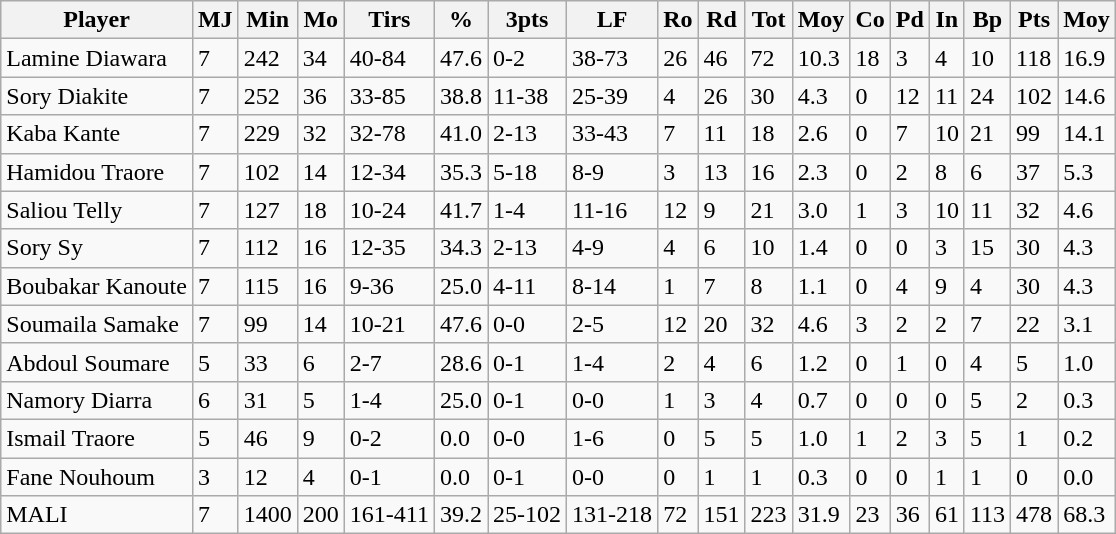<table class="wikitable">
<tr>
<th>Player</th>
<th>MJ</th>
<th>Min</th>
<th>Mo</th>
<th>Tirs</th>
<th>%</th>
<th>3pts</th>
<th>LF</th>
<th>Ro</th>
<th>Rd</th>
<th>Tot</th>
<th>Moy</th>
<th>Co</th>
<th>Pd</th>
<th>In</th>
<th>Bp</th>
<th>Pts</th>
<th>Moy</th>
</tr>
<tr>
<td>Lamine Diawara</td>
<td>7</td>
<td>242</td>
<td>34</td>
<td>40-84</td>
<td>47.6</td>
<td>0-2</td>
<td>38-73</td>
<td>26</td>
<td>46</td>
<td>72</td>
<td>10.3</td>
<td>18</td>
<td>3</td>
<td>4</td>
<td>10</td>
<td>118</td>
<td>16.9</td>
</tr>
<tr>
<td>Sory Diakite</td>
<td>7</td>
<td>252</td>
<td>36</td>
<td>33-85</td>
<td>38.8</td>
<td>11-38</td>
<td>25-39</td>
<td>4</td>
<td>26</td>
<td>30</td>
<td>4.3</td>
<td>0</td>
<td>12</td>
<td>11</td>
<td>24</td>
<td>102</td>
<td>14.6</td>
</tr>
<tr>
<td>Kaba Kante</td>
<td>7</td>
<td>229</td>
<td>32</td>
<td>32-78</td>
<td>41.0</td>
<td>2-13</td>
<td>33-43</td>
<td>7</td>
<td>11</td>
<td>18</td>
<td>2.6</td>
<td>0</td>
<td>7</td>
<td>10</td>
<td>21</td>
<td>99</td>
<td>14.1</td>
</tr>
<tr>
<td>Hamidou Traore</td>
<td>7</td>
<td>102</td>
<td>14</td>
<td>12-34</td>
<td>35.3</td>
<td>5-18</td>
<td>8-9</td>
<td>3</td>
<td>13</td>
<td>16</td>
<td>2.3</td>
<td>0</td>
<td>2</td>
<td>8</td>
<td>6</td>
<td>37</td>
<td>5.3</td>
</tr>
<tr>
<td>Saliou Telly</td>
<td>7</td>
<td>127</td>
<td>18</td>
<td>10-24</td>
<td>41.7</td>
<td>1-4</td>
<td>11-16</td>
<td>12</td>
<td>9</td>
<td>21</td>
<td>3.0</td>
<td>1</td>
<td>3</td>
<td>10</td>
<td>11</td>
<td>32</td>
<td>4.6</td>
</tr>
<tr>
<td>Sory Sy</td>
<td>7</td>
<td>112</td>
<td>16</td>
<td>12-35</td>
<td>34.3</td>
<td>2-13</td>
<td>4-9</td>
<td>4</td>
<td>6</td>
<td>10</td>
<td>1.4</td>
<td>0</td>
<td>0</td>
<td>3</td>
<td>15</td>
<td>30</td>
<td>4.3</td>
</tr>
<tr>
<td>Boubakar Kanoute</td>
<td>7</td>
<td>115</td>
<td>16</td>
<td>9-36</td>
<td>25.0</td>
<td>4-11</td>
<td>8-14</td>
<td>1</td>
<td>7</td>
<td>8</td>
<td>1.1</td>
<td>0</td>
<td>4</td>
<td>9</td>
<td>4</td>
<td>30</td>
<td>4.3</td>
</tr>
<tr>
<td>Soumaila Samake</td>
<td>7</td>
<td>99</td>
<td>14</td>
<td>10-21</td>
<td>47.6</td>
<td>0-0</td>
<td>2-5</td>
<td>12</td>
<td>20</td>
<td>32</td>
<td>4.6</td>
<td>3</td>
<td>2</td>
<td>2</td>
<td>7</td>
<td>22</td>
<td>3.1</td>
</tr>
<tr>
<td>Abdoul Soumare</td>
<td>5</td>
<td>33</td>
<td>6</td>
<td>2-7</td>
<td>28.6</td>
<td>0-1</td>
<td>1-4</td>
<td>2</td>
<td>4</td>
<td>6</td>
<td>1.2</td>
<td>0</td>
<td>1</td>
<td>0</td>
<td>4</td>
<td>5</td>
<td>1.0</td>
</tr>
<tr>
<td>Namory Diarra</td>
<td>6</td>
<td>31</td>
<td>5</td>
<td>1-4</td>
<td>25.0</td>
<td>0-1</td>
<td>0-0</td>
<td>1</td>
<td>3</td>
<td>4</td>
<td>0.7</td>
<td>0</td>
<td>0</td>
<td>0</td>
<td>5</td>
<td>2</td>
<td>0.3</td>
</tr>
<tr>
<td>Ismail Traore</td>
<td>5</td>
<td>46</td>
<td>9</td>
<td>0-2</td>
<td>0.0</td>
<td>0-0</td>
<td>1-6</td>
<td>0</td>
<td>5</td>
<td>5</td>
<td>1.0</td>
<td>1</td>
<td>2</td>
<td>3</td>
<td>5</td>
<td>1</td>
<td>0.2</td>
</tr>
<tr>
<td>Fane Nouhoum</td>
<td>3</td>
<td>12</td>
<td>4</td>
<td>0-1</td>
<td>0.0</td>
<td>0-1</td>
<td>0-0</td>
<td>0</td>
<td>1</td>
<td>1</td>
<td>0.3</td>
<td>0</td>
<td>0</td>
<td>1</td>
<td>1</td>
<td>0</td>
<td>0.0</td>
</tr>
<tr>
<td>MALI</td>
<td>7</td>
<td>1400</td>
<td>200</td>
<td>161-411</td>
<td>39.2</td>
<td>25-102</td>
<td>131-218</td>
<td>72</td>
<td>151</td>
<td>223</td>
<td>31.9</td>
<td>23</td>
<td>36</td>
<td>61</td>
<td>113</td>
<td>478</td>
<td>68.3</td>
</tr>
</table>
